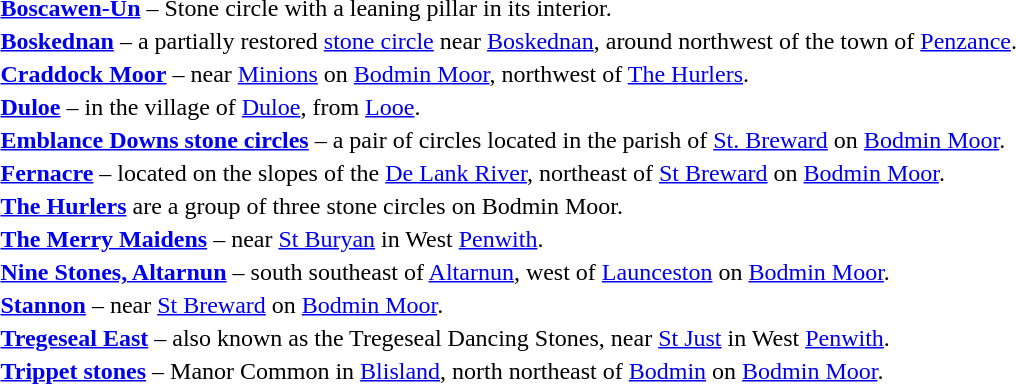<table border="0">
<tr>
<td></td>
<td><strong><a href='#'>Boscawen-Un</a></strong> – Stone circle with a leaning pillar in its interior.</td>
</tr>
<tr>
<td></td>
<td><strong><a href='#'>Boskednan</a></strong> – a partially restored <a href='#'>stone circle</a> near <a href='#'>Boskednan</a>, around  northwest of the town of <a href='#'>Penzance</a>.</td>
</tr>
<tr>
<td></td>
<td><strong><a href='#'>Craddock Moor</a></strong> – near <a href='#'>Minions</a> on <a href='#'>Bodmin Moor</a>,  northwest of <a href='#'>The Hurlers</a>.</td>
</tr>
<tr>
<td></td>
<td><strong><a href='#'>Duloe</a></strong> – in the village of <a href='#'>Duloe</a>,  from <a href='#'>Looe</a>.</td>
</tr>
<tr>
<td></td>
<td><strong><a href='#'>Emblance Downs stone circles</a></strong> – a pair of circles located in the parish of <a href='#'>St. Breward</a> on <a href='#'>Bodmin Moor</a>.</td>
</tr>
<tr>
<td></td>
<td><strong><a href='#'>Fernacre</a></strong> – located on the slopes of the <a href='#'>De Lank River</a>,  northeast of <a href='#'>St Breward</a> on <a href='#'>Bodmin Moor</a>.</td>
</tr>
<tr>
<td></td>
<td><strong><a href='#'>The Hurlers</a></strong> are a group of three stone circles on Bodmin Moor.</td>
</tr>
<tr>
<td></td>
<td><strong><a href='#'>The Merry Maidens</a></strong> – near <a href='#'>St Buryan</a> in West <a href='#'>Penwith</a>.</td>
</tr>
<tr>
<td></td>
<td><strong><a href='#'>Nine Stones, Altarnun</a></strong> –  south southeast of <a href='#'>Altarnun</a>,  west of <a href='#'>Launceston</a> on <a href='#'>Bodmin Moor</a>.</td>
</tr>
<tr>
<td></td>
<td><strong><a href='#'>Stannon</a></strong> – near <a href='#'>St Breward</a> on <a href='#'>Bodmin Moor</a>.</td>
</tr>
<tr>
<td></td>
<td><strong><a href='#'>Tregeseal East</a></strong> – also known as the Tregeseal Dancing Stones, near <a href='#'>St Just</a> in West <a href='#'>Penwith</a>.</td>
</tr>
<tr>
<td></td>
<td><strong><a href='#'>Trippet stones</a></strong> – Manor Common in <a href='#'>Blisland</a>,  north northeast of <a href='#'>Bodmin</a> on <a href='#'>Bodmin Moor</a>.</td>
</tr>
</table>
